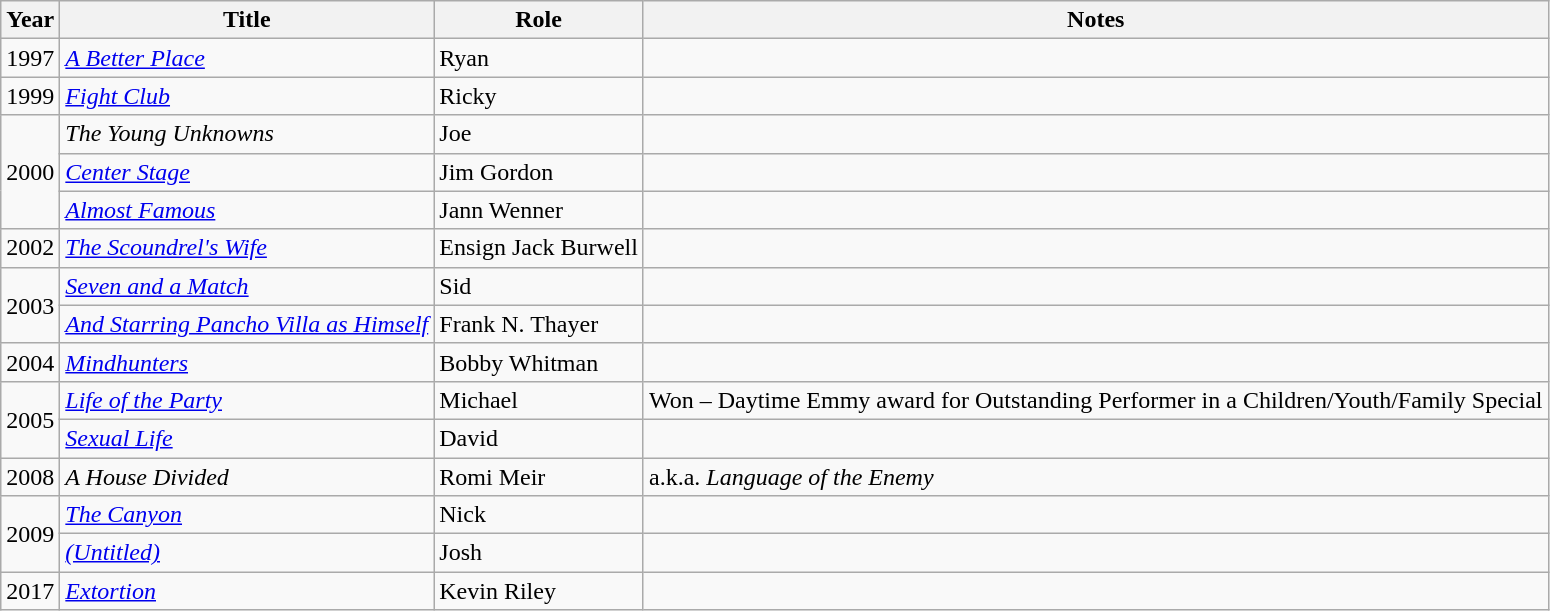<table class="wikitable">
<tr>
<th>Year</th>
<th>Title</th>
<th>Role</th>
<th>Notes</th>
</tr>
<tr>
<td>1997</td>
<td><em><a href='#'>A Better Place</a></em></td>
<td>Ryan</td>
<td></td>
</tr>
<tr>
<td>1999</td>
<td><em><a href='#'>Fight Club</a></em></td>
<td>Ricky</td>
<td> </td>
</tr>
<tr>
<td rowspan=3>2000</td>
<td><em>The Young Unknowns</em></td>
<td>Joe</td>
<td> </td>
</tr>
<tr>
<td><em><a href='#'>Center Stage</a></em></td>
<td>Jim Gordon</td>
<td></td>
</tr>
<tr>
<td><em><a href='#'>Almost Famous</a></em></td>
<td>Jann Wenner</td>
<td></td>
</tr>
<tr>
<td>2002</td>
<td><em><a href='#'>The Scoundrel's Wife</a></em></td>
<td>Ensign Jack Burwell</td>
<td></td>
</tr>
<tr>
<td rowspan=2>2003</td>
<td><em><a href='#'>Seven and a Match</a></em></td>
<td>Sid</td>
<td></td>
</tr>
<tr>
<td><em><a href='#'>And Starring Pancho Villa as Himself</a></em></td>
<td>Frank N. Thayer</td>
<td></td>
</tr>
<tr>
<td>2004</td>
<td><em><a href='#'>Mindhunters</a></em></td>
<td>Bobby Whitman</td>
<td></td>
</tr>
<tr>
<td rowspan=2>2005</td>
<td><em><a href='#'>Life of the Party</a></em></td>
<td>Michael</td>
<td>Won – Daytime Emmy award for Outstanding Performer in a Children/Youth/Family Special</td>
</tr>
<tr>
<td><em><a href='#'>Sexual Life</a></em></td>
<td>David</td>
<td></td>
</tr>
<tr>
<td>2008</td>
<td><em>A House Divided</em></td>
<td>Romi Meir</td>
<td>a.k.a. <em>Language of the Enemy</em></td>
</tr>
<tr>
<td rowspan=2>2009</td>
<td><em><a href='#'>The Canyon</a></em></td>
<td>Nick</td>
<td></td>
</tr>
<tr>
<td><em><a href='#'>(Untitled)</a></em></td>
<td>Josh</td>
<td></td>
</tr>
<tr>
<td>2017</td>
<td><em><a href='#'>Extortion</a></em></td>
<td>Kevin Riley</td>
<td></td>
</tr>
</table>
